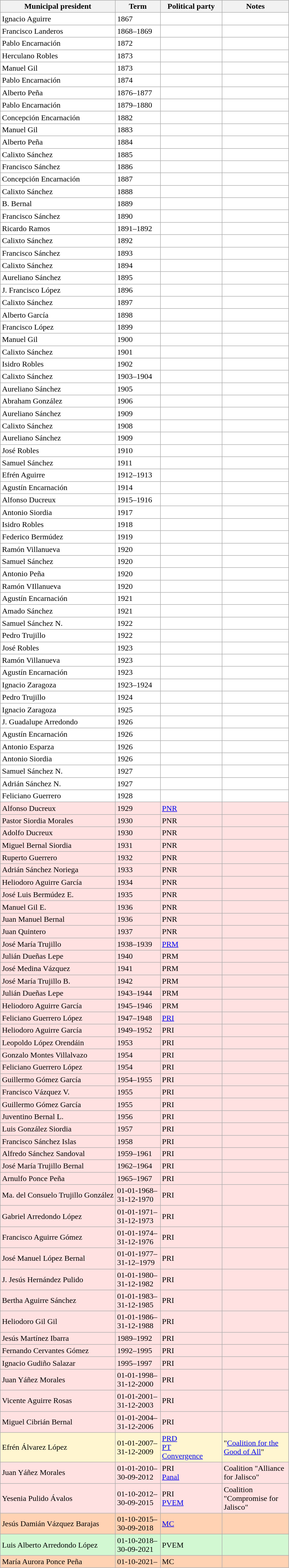<table class="wikitable">
<tr>
<th>Municipal president</th>
<th width=85px>Term</th>
<th width=120px>Political party</th>
<th width=130px>Notes</th>
</tr>
<tr style="background:#ffffff">
<td>Ignacio Aguirre</td>
<td>1867</td>
<td></td>
<td></td>
</tr>
<tr style="background:#ffffff">
<td>Francisco Landeros</td>
<td>1868–1869</td>
<td></td>
<td></td>
</tr>
<tr style="background:#ffffff">
<td>Pablo Encarnación</td>
<td>1872</td>
<td></td>
<td></td>
</tr>
<tr style="background:#ffffff">
<td>Herculano Robles</td>
<td>1873</td>
<td></td>
<td></td>
</tr>
<tr style="background:#ffffff">
<td>Manuel Gil</td>
<td>1873</td>
<td></td>
<td></td>
</tr>
<tr style="background:#ffffff">
<td>Pablo Encarnación</td>
<td>1874</td>
<td></td>
<td></td>
</tr>
<tr style="background:#ffffff">
<td>Alberto Peña</td>
<td>1876–1877</td>
<td></td>
<td></td>
</tr>
<tr style="background:#ffffff">
<td>Pablo Encarnación</td>
<td>1879–1880</td>
<td></td>
<td></td>
</tr>
<tr style="background:#ffffff">
<td>Concepción Encarnación</td>
<td>1882</td>
<td></td>
<td></td>
</tr>
<tr style="background:#ffffff">
<td>Manuel Gil</td>
<td>1883</td>
<td></td>
<td></td>
</tr>
<tr style="background:#ffffff">
<td>Alberto Peña</td>
<td>1884</td>
<td></td>
<td></td>
</tr>
<tr style="background:#ffffff">
<td>Calixto Sánchez</td>
<td>1885</td>
<td></td>
<td></td>
</tr>
<tr style="background:#ffffff">
<td>Francisco Sánchez</td>
<td>1886</td>
<td></td>
<td></td>
</tr>
<tr style="background:#ffffff">
<td>Concepción Encarnación</td>
<td>1887</td>
<td></td>
<td></td>
</tr>
<tr style="background:#ffffff">
<td>Calixto Sánchez</td>
<td>1888</td>
<td></td>
<td></td>
</tr>
<tr style="background:#ffffff">
<td>B. Bernal</td>
<td>1889</td>
<td></td>
<td></td>
</tr>
<tr style="background:#ffffff">
<td>Francisco Sánchez</td>
<td>1890</td>
<td></td>
<td></td>
</tr>
<tr style="background:#ffffff">
<td>Ricardo Ramos</td>
<td>1891–1892</td>
<td></td>
<td></td>
</tr>
<tr style="background:#ffffff">
<td>Calixto Sánchez</td>
<td>1892</td>
<td></td>
<td></td>
</tr>
<tr style="background:#ffffff">
<td>Francisco Sánchez</td>
<td>1893</td>
<td></td>
<td></td>
</tr>
<tr style="background:#ffffff">
<td>Calixto Sánchez</td>
<td>1894</td>
<td></td>
<td></td>
</tr>
<tr style="background:#ffffff">
<td>Aureliano Sánchez</td>
<td>1895</td>
<td></td>
<td></td>
</tr>
<tr style="background:#ffffff">
<td>J. Francisco López</td>
<td>1896</td>
<td></td>
<td></td>
</tr>
<tr style="background:#ffffff">
<td>Calixto Sánchez</td>
<td>1897</td>
<td></td>
<td></td>
</tr>
<tr style="background:#ffffff">
<td>Alberto García</td>
<td>1898</td>
<td></td>
<td></td>
</tr>
<tr style="background:#ffffff">
<td>Francisco López</td>
<td>1899</td>
<td></td>
<td></td>
</tr>
<tr style="background:#ffffff">
<td>Manuel Gil</td>
<td>1900</td>
<td></td>
<td></td>
</tr>
<tr style="background:#ffffff">
<td>Calixto Sánchez</td>
<td>1901</td>
<td></td>
<td></td>
</tr>
<tr style="background:#ffffff">
<td>Isidro Robles</td>
<td>1902</td>
<td></td>
<td></td>
</tr>
<tr style="background:#ffffff">
<td>Calixto Sánchez</td>
<td>1903–1904</td>
<td></td>
<td></td>
</tr>
<tr style="background:#ffffff">
<td>Aureliano Sánchez</td>
<td>1905</td>
<td></td>
<td></td>
</tr>
<tr style="background:#ffffff">
<td>Abraham González</td>
<td>1906</td>
<td></td>
<td></td>
</tr>
<tr style="background:#ffffff">
<td>Aureliano Sánchez</td>
<td>1909</td>
<td></td>
<td></td>
</tr>
<tr style="background:#ffffff">
<td>Calixto Sánchez</td>
<td>1908</td>
<td></td>
<td></td>
</tr>
<tr style="background:#ffffff">
<td>Aureliano Sánchez</td>
<td>1909</td>
<td></td>
<td></td>
</tr>
<tr style="background:#ffffff">
<td>José Robles</td>
<td>1910</td>
<td></td>
<td></td>
</tr>
<tr style="background:#ffffff">
<td>Samuel Sánchez</td>
<td>1911</td>
<td></td>
<td></td>
</tr>
<tr style="background:#ffffff">
<td>Efrén Aguirre</td>
<td>1912–1913</td>
<td></td>
<td></td>
</tr>
<tr style="background:#ffffff">
<td>Agustín Encarnación</td>
<td>1914</td>
<td></td>
<td></td>
</tr>
<tr style="background:#ffffff">
<td>Alfonso Ducreux</td>
<td>1915–1916</td>
<td></td>
<td></td>
</tr>
<tr style="background:#ffffff">
<td>Antonio Siordia</td>
<td>1917</td>
<td></td>
<td></td>
</tr>
<tr style="background:#ffffff">
<td>Isidro Robles</td>
<td>1918</td>
<td></td>
<td></td>
</tr>
<tr style="background:#ffffff">
<td>Federico Bermúdez</td>
<td>1919</td>
<td></td>
<td></td>
</tr>
<tr style="background:#ffffff">
<td>Ramón Villanueva</td>
<td>1920</td>
<td></td>
<td></td>
</tr>
<tr style="background:#ffffff">
<td>Samuel Sánchez</td>
<td>1920</td>
<td></td>
<td></td>
</tr>
<tr style="background:#ffffff">
<td>Antonio Peña</td>
<td>1920</td>
<td></td>
<td></td>
</tr>
<tr style="background:#ffffff">
<td>Ramón VIllanueva</td>
<td>1920</td>
<td></td>
<td></td>
</tr>
<tr style="background:#ffffff">
<td>Agustín Encarnación</td>
<td>1921</td>
<td></td>
<td></td>
</tr>
<tr style="background:#ffffff">
<td>Amado Sánchez</td>
<td>1921</td>
<td></td>
<td></td>
</tr>
<tr style="background:#ffffff">
<td>Samuel Sánchez N.</td>
<td>1922</td>
<td></td>
<td></td>
</tr>
<tr style="background:#ffffff">
<td>Pedro Trujillo</td>
<td>1922</td>
<td></td>
<td></td>
</tr>
<tr style="background:#ffffff">
<td>José Robles</td>
<td>1923</td>
<td></td>
<td></td>
</tr>
<tr style="background:#ffffff">
<td>Ramón Villanueva</td>
<td>1923</td>
<td></td>
<td></td>
</tr>
<tr style="background:#ffffff">
<td>Agustín Encarnación</td>
<td>1923</td>
<td></td>
<td></td>
</tr>
<tr style="background:#ffffff">
<td>Ignacio Zaragoza</td>
<td>1923–1924</td>
<td></td>
<td></td>
</tr>
<tr style="background:#ffffff">
<td>Pedro Trujillo</td>
<td>1924</td>
<td></td>
<td></td>
</tr>
<tr style="background:#ffffff">
<td>Ignacio Zaragoza</td>
<td>1925</td>
<td></td>
<td></td>
</tr>
<tr style="background:#ffffff">
<td>J. Guadalupe Arredondo</td>
<td>1926</td>
<td></td>
<td></td>
</tr>
<tr style="background:#ffffff">
<td>Agustín Encarnación</td>
<td>1926</td>
<td></td>
<td></td>
</tr>
<tr style="background:#ffffff">
<td>Antonio Esparza</td>
<td>1926</td>
<td></td>
<td></td>
</tr>
<tr style="background:#ffffff">
<td>Antonio Siordia</td>
<td>1926</td>
<td></td>
<td></td>
</tr>
<tr style="background:#ffffff">
<td>Samuel Sánchez N.</td>
<td>1927</td>
<td></td>
<td></td>
</tr>
<tr style="background:#ffffff">
<td>Adrián Sánchez N.</td>
<td>1927</td>
<td></td>
<td></td>
</tr>
<tr style="background:#ffffff">
<td>Feliciano Guerrero</td>
<td>1928</td>
<td></td>
<td></td>
</tr>
<tr style="background:#ffe1e1">
<td>Alfonso Ducreux</td>
<td>1929</td>
<td><a href='#'>PNR</a> </td>
<td></td>
</tr>
<tr style="background:#ffe1e1">
<td>Pastor Siordia Morales</td>
<td>1930</td>
<td>PNR </td>
<td></td>
</tr>
<tr style="background:#ffe1e1">
<td>Adolfo Ducreux</td>
<td>1930</td>
<td>PNR </td>
<td></td>
</tr>
<tr style="background:#ffe1e1">
<td>Miguel Bernal Siordia</td>
<td>1931</td>
<td>PNR </td>
<td></td>
</tr>
<tr style="background:#ffe1e1">
<td>Ruperto Guerrero</td>
<td>1932</td>
<td>PNR </td>
<td></td>
</tr>
<tr style="background:#ffe1e1">
<td>Adrián Sánchez Noriega</td>
<td>1933</td>
<td>PNR </td>
<td></td>
</tr>
<tr style="background:#ffe1e1">
<td>Heliodoro Aguirre García</td>
<td>1934</td>
<td>PNR </td>
<td></td>
</tr>
<tr style="background:#ffe1e1">
<td>José Luis Bermúdez E.</td>
<td>1935</td>
<td>PNR </td>
<td></td>
</tr>
<tr style="background:#ffe1e1">
<td>Manuel Gil E.</td>
<td>1936</td>
<td>PNR </td>
<td></td>
</tr>
<tr style="background:#ffe1e1">
<td>Juan Manuel Bernal</td>
<td>1936</td>
<td>PNR </td>
<td></td>
</tr>
<tr style="background:#ffe1e1">
<td>Juan Quintero</td>
<td>1937</td>
<td>PNR </td>
<td></td>
</tr>
<tr style="background:#ffe1e1">
<td>José María Trujillo</td>
<td>1938–1939</td>
<td><a href='#'>PRM</a> </td>
<td></td>
</tr>
<tr style="background:#ffe1e1">
<td>Julián Dueñas Lepe</td>
<td>1940</td>
<td>PRM </td>
<td></td>
</tr>
<tr style="background:#ffe1e1">
<td>José Medina Vázquez</td>
<td>1941</td>
<td>PRM </td>
<td></td>
</tr>
<tr style="background:#ffe1e1">
<td>José María Trujillo B.</td>
<td>1942</td>
<td>PRM </td>
<td></td>
</tr>
<tr style="background:#ffe1e1">
<td>Julián Dueñas Lepe</td>
<td>1943–1944</td>
<td>PRM </td>
<td></td>
</tr>
<tr style="background:#ffe1e1">
<td>Heliodoro Aguirre García</td>
<td>1945–1946</td>
<td>PRM </td>
<td></td>
</tr>
<tr style="background:#ffe1e1">
<td>Feliciano Guerrero López</td>
<td>1947–1948</td>
<td><a href='#'>PRI</a> </td>
<td></td>
</tr>
<tr style="background:#ffe1e1">
<td>Heliodoro Aguirre García</td>
<td>1949–1952</td>
<td>PRI </td>
<td></td>
</tr>
<tr style="background:#ffe1e1">
<td>Leopoldo López Orendáin</td>
<td>1953</td>
<td>PRI </td>
<td></td>
</tr>
<tr style="background:#ffe1e1">
<td>Gonzalo Montes Villalvazo</td>
<td>1954</td>
<td>PRI </td>
<td></td>
</tr>
<tr style="background:#ffe1e1">
<td>Feliciano Guerrero López</td>
<td>1954</td>
<td>PRI </td>
<td></td>
</tr>
<tr style="background:#ffe1e1">
<td>Guillermo Gómez García</td>
<td>1954–1955</td>
<td>PRI </td>
<td></td>
</tr>
<tr style="background:#ffe1e1">
<td>Francisco Vázquez V.</td>
<td>1955</td>
<td>PRI </td>
<td></td>
</tr>
<tr style="background:#ffe1e1">
<td>Guillermo Gómez García</td>
<td>1955</td>
<td>PRI </td>
<td></td>
</tr>
<tr style="background:#ffe1e1">
<td>Juventino Bernal L.</td>
<td>1956</td>
<td>PRI </td>
<td></td>
</tr>
<tr style="background:#ffe1e1">
<td>Luis González Siordia</td>
<td>1957</td>
<td>PRI </td>
<td></td>
</tr>
<tr style="background:#ffe1e1">
<td>Francisco Sánchez Islas</td>
<td>1958</td>
<td>PRI </td>
<td></td>
</tr>
<tr style="background:#ffe1e1">
<td>Alfredo Sánchez Sandoval</td>
<td>1959–1961</td>
<td>PRI </td>
<td></td>
</tr>
<tr style="background:#ffe1e1">
<td>José María Trujillo Bernal</td>
<td>1962–1964</td>
<td>PRI </td>
<td></td>
</tr>
<tr style="background:#ffe1e1">
<td>Arnulfo Ponce Peña</td>
<td>1965–1967</td>
<td>PRI </td>
<td></td>
</tr>
<tr style="background:#ffe1e1">
<td>Ma. del Consuelo Trujillo González</td>
<td>01-01-1968–31-12-1970</td>
<td>PRI </td>
<td></td>
</tr>
<tr style="background:#ffe1e1">
<td>Gabriel Arredondo López</td>
<td>01-01-1971–31-12-1973</td>
<td>PRI </td>
<td></td>
</tr>
<tr style="background:#ffe1e1">
<td>Francisco Aguirre Gómez</td>
<td>01-01-1974–31-12-1976</td>
<td>PRI </td>
<td></td>
</tr>
<tr style="background:#ffe1e1">
<td>José Manuel López Bernal</td>
<td>01-01-1977–31-12–1979</td>
<td>PRI </td>
<td></td>
</tr>
<tr style="background:#ffe1e1">
<td>J. Jesús Hernández Pulido</td>
<td>01-01-1980–31-12-1982</td>
<td>PRI </td>
<td></td>
</tr>
<tr style="background:#ffe1e1">
<td>Bertha Aguirre Sánchez</td>
<td>01-01-1983–31-12-1985</td>
<td>PRI </td>
<td></td>
</tr>
<tr style="background:#ffe1e1">
<td>Heliodoro Gil Gil</td>
<td>01-01-1986–31-12-1988</td>
<td>PRI </td>
<td></td>
</tr>
<tr style="background:#ffe1e1">
<td>Jesús Martínez Ibarra</td>
<td>1989–1992</td>
<td>PRI </td>
<td></td>
</tr>
<tr style="background:#ffe1e1">
<td>Fernando Cervantes Gómez</td>
<td>1992–1995</td>
<td>PRI </td>
<td></td>
</tr>
<tr style="background:#ffe1e1">
<td>Ignacio Gudiño Salazar</td>
<td>1995–1997</td>
<td>PRI </td>
<td></td>
</tr>
<tr style="background:#ffe1e1">
<td>Juan Yáñez Morales</td>
<td>01-01-1998–31-12-2000</td>
<td>PRI </td>
<td></td>
</tr>
<tr style="background:#ffe1e1">
<td>Vicente Aguirre Rosas</td>
<td>01-01-2001–31-12-2003</td>
<td>PRI </td>
<td></td>
</tr>
<tr style="background:#ffe1e1">
<td>Miguel Cibrián Bernal</td>
<td>01-01-2004–31-12-2006</td>
<td>PRI </td>
<td></td>
</tr>
<tr style="background:#fff6d0">
<td>Efrén Álvarez López</td>
<td>01-01-2007–31-12-2009</td>
<td><a href='#'>PRD</a> <br> <a href='#'>PT</a> <br> <a href='#'>Convergence</a> </td>
<td>"<a href='#'>Coalition for the Good of All</a>"</td>
</tr>
<tr style="background:#ffe1e1">
<td>Juan Yáñez Morales</td>
<td>01-01-2010–30-09-2012</td>
<td>PRI <br>  <a href='#'>Panal</a> </td>
<td>Coalition "Alliance for Jalisco"</td>
</tr>
<tr style="background:#ffe1e1">
<td>Yesenia Pulido Ávalos</td>
<td>01-10-2012–30-09-2015</td>
<td>PRI <br> <a href='#'>PVEM</a> </td>
<td>Coalition "Compromise for Jalisco"</td>
</tr>
<tr style="background:#ffd2b3">
<td>Jesús Damián Vázquez Barajas</td>
<td>01-10-2015–30-09-2018</td>
<td><a href='#'>MC</a> </td>
<td></td>
</tr>
<tr style="background:#d2f8d2">
<td>Luis Alberto Arredondo López</td>
<td>01-10-2018–30-09-2021</td>
<td>PVEM </td>
<td></td>
</tr>
<tr style="background:#ffd2b3">
<td>María Aurora Ponce Peña</td>
<td>01-10-2021–</td>
<td>MC </td>
<td></td>
</tr>
</table>
